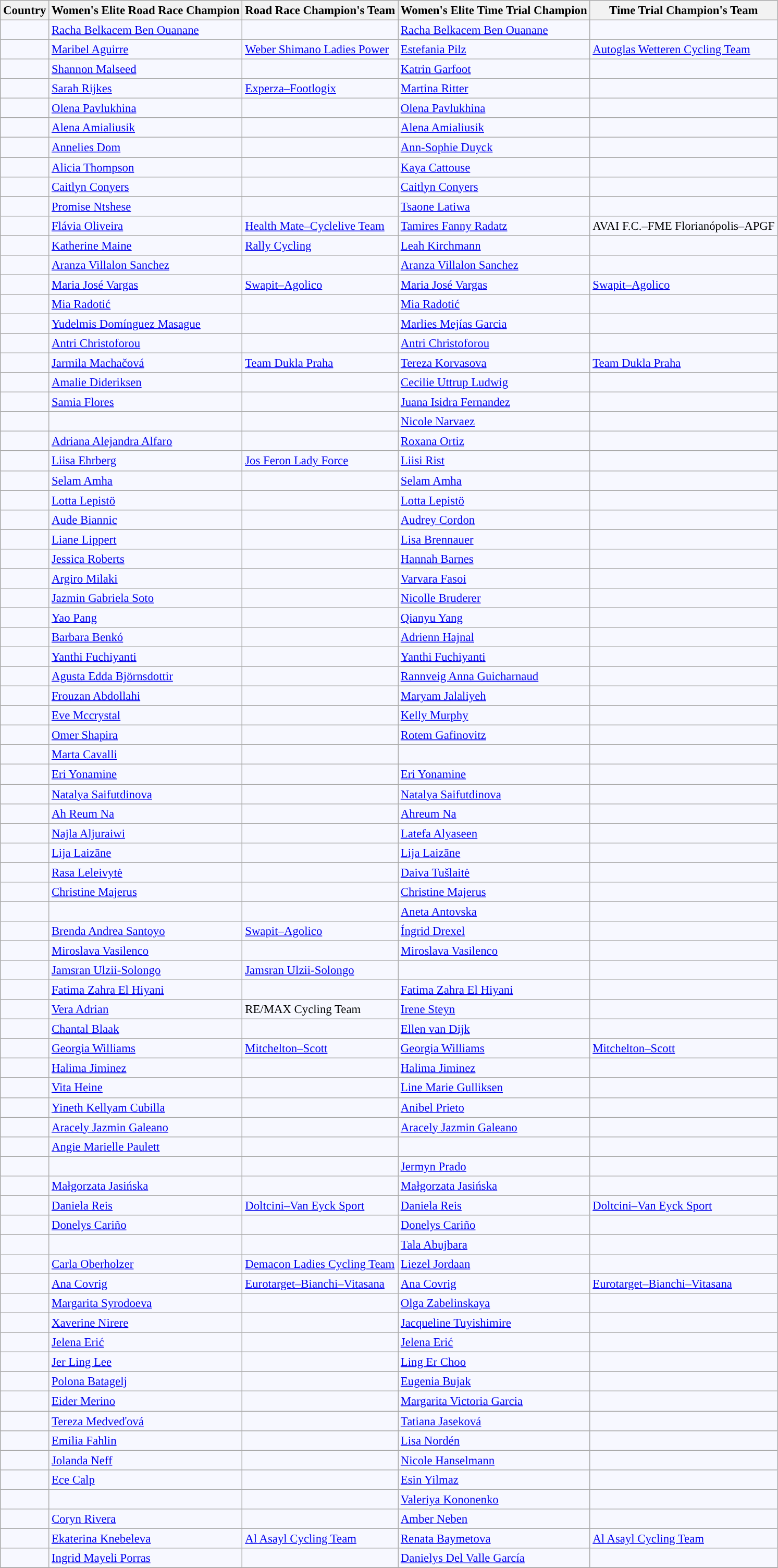<table class="wikitable sortable"  style="background:#f7f8ff; font-size:95%;">
<tr>
<th>Country</th>
<th>Women's Elite Road Race Champion</th>
<th>Road Race Champion's Team</th>
<th>Women's Elite Time Trial Champion</th>
<th>Time Trial Champion's Team</th>
</tr>
<tr style="text-align:left; vertical-align:top;">
<td></td>
<td><a href='#'>Racha Belkacem Ben Ouanane</a></td>
<td></td>
<td><a href='#'>Racha Belkacem Ben Ouanane</a></td>
<td></td>
</tr>
<tr style="text-align:left; vertical-align:top;">
<td></td>
<td><a href='#'>Maribel Aguirre</a></td>
<td><a href='#'>Weber Shimano Ladies Power</a></td>
<td><a href='#'>Estefania Pilz</a></td>
<td><a href='#'>Autoglas Wetteren Cycling Team</a></td>
</tr>
<tr style="text-align:left; vertical-align:top;">
<td></td>
<td><a href='#'>Shannon Malseed</a></td>
<td></td>
<td><a href='#'>Katrin Garfoot</a></td>
<td></td>
</tr>
<tr style="text-align:left; vertical-align:top;">
<td></td>
<td><a href='#'>Sarah Rijkes</a></td>
<td><a href='#'>Experza–Footlogix</a></td>
<td><a href='#'>Martina Ritter</a></td>
<td></td>
</tr>
<tr style="text-align:left; vertical-align:top;">
<td></td>
<td><a href='#'>Olena Pavlukhina</a></td>
<td></td>
<td><a href='#'>Olena Pavlukhina</a></td>
<td></td>
</tr>
<tr style="text-align:left; vertical-align:top;">
<td></td>
<td><a href='#'>Alena Amialiusik</a></td>
<td></td>
<td><a href='#'>Alena Amialiusik</a></td>
<td></td>
</tr>
<tr style="text-align:left; vertical-align:top;">
<td></td>
<td><a href='#'>Annelies Dom</a></td>
<td></td>
<td><a href='#'>Ann-Sophie Duyck</a></td>
<td></td>
</tr>
<tr style="text-align:left; vertical-align:top;">
<td></td>
<td><a href='#'>Alicia Thompson</a></td>
<td></td>
<td><a href='#'>Kaya Cattouse</a></td>
<td></td>
</tr>
<tr style="text-align:left; vertical-align:top;">
<td></td>
<td><a href='#'>Caitlyn Conyers</a></td>
<td></td>
<td><a href='#'>Caitlyn Conyers</a></td>
<td></td>
</tr>
<tr style="text-align:left; vertical-align:top;">
<td></td>
<td><a href='#'>Promise Ntshese</a></td>
<td></td>
<td><a href='#'>Tsaone Latiwa</a></td>
<td></td>
</tr>
<tr style="text-align:left; vertical-align:top;">
<td></td>
<td><a href='#'>Flávia Oliveira</a></td>
<td><a href='#'>Health Mate–Cyclelive Team</a></td>
<td><a href='#'>Tamires Fanny Radatz</a></td>
<td>AVAI F.C.–FME Florianópolis–APGF</td>
</tr>
<tr style="text-align:left; vertical-align:top;">
<td></td>
<td><a href='#'>Katherine Maine</a></td>
<td><a href='#'>Rally Cycling</a></td>
<td><a href='#'>Leah Kirchmann</a></td>
<td></td>
</tr>
<tr style="text-align:left; vertical-align:top;">
<td></td>
<td><a href='#'>Aranza Villalon Sanchez</a></td>
<td></td>
<td><a href='#'>Aranza Villalon Sanchez</a></td>
<td></td>
</tr>
<tr style="text-align:left; vertical-align:top;">
<td></td>
<td><a href='#'>Maria José Vargas</a></td>
<td><a href='#'>Swapit–Agolico</a></td>
<td><a href='#'>Maria José Vargas</a></td>
<td><a href='#'>Swapit–Agolico</a></td>
</tr>
<tr style="text-align:left; vertical-align:top;">
<td></td>
<td><a href='#'>Mia Radotić</a></td>
<td></td>
<td><a href='#'>Mia Radotić</a></td>
<td></td>
</tr>
<tr style="text-align:left; vertical-align:top;">
<td></td>
<td><a href='#'>Yudelmis Domínguez Masague</a></td>
<td></td>
<td><a href='#'>Marlies Mejías Garcia</a></td>
<td></td>
</tr>
<tr style="text-align:left; vertical-align:top;">
<td></td>
<td><a href='#'>Antri Christoforou</a></td>
<td></td>
<td><a href='#'>Antri Christoforou</a></td>
<td></td>
</tr>
<tr style="text-align:left; vertical-align:top;">
<td></td>
<td><a href='#'>Jarmila Machačová</a></td>
<td><a href='#'>Team Dukla Praha</a></td>
<td><a href='#'>Tereza Korvasova</a></td>
<td><a href='#'>Team Dukla Praha</a></td>
</tr>
<tr style="text-align:left; vertical-align:top;">
<td></td>
<td><a href='#'>Amalie Dideriksen</a></td>
<td></td>
<td><a href='#'>Cecilie Uttrup Ludwig</a></td>
<td></td>
</tr>
<tr style="text-align:left; vertical-align:top;">
<td></td>
<td><a href='#'>Samia Flores</a></td>
<td></td>
<td><a href='#'>Juana Isidra Fernandez</a></td>
<td></td>
</tr>
<tr style="text-align:left; vertical-align:top;">
<td></td>
<td></td>
<td></td>
<td><a href='#'>Nicole Narvaez</a></td>
<td></td>
</tr>
<tr style="text-align:left; vertical-align:top;">
<td></td>
<td><a href='#'>Adriana Alejandra Alfaro</a></td>
<td></td>
<td><a href='#'>Roxana Ortiz</a></td>
<td></td>
</tr>
<tr style="text-align:left; vertical-align:top;">
<td></td>
<td><a href='#'>Liisa Ehrberg</a></td>
<td><a href='#'>Jos Feron Lady Force</a></td>
<td><a href='#'>Liisi Rist</a></td>
<td></td>
</tr>
<tr style="text-align:left; vertical-align:top;">
<td></td>
<td><a href='#'>Selam Amha</a></td>
<td></td>
<td><a href='#'>Selam Amha</a></td>
<td></td>
</tr>
<tr style="text-align:left; vertical-align:top;">
<td></td>
<td><a href='#'>Lotta Lepistö</a></td>
<td></td>
<td><a href='#'>Lotta Lepistö</a></td>
<td></td>
</tr>
<tr style="text-align:left; vertical-align:top;">
<td></td>
<td><a href='#'>Aude Biannic</a></td>
<td></td>
<td><a href='#'>Audrey Cordon</a></td>
<td></td>
</tr>
<tr style="text-align:left; vertical-align:top;">
<td></td>
<td><a href='#'>Liane Lippert</a></td>
<td></td>
<td><a href='#'>Lisa Brennauer</a></td>
<td></td>
</tr>
<tr style="text-align:left; vertical-align:top;">
<td></td>
<td><a href='#'>Jessica Roberts</a></td>
<td></td>
<td><a href='#'>Hannah Barnes</a></td>
<td></td>
</tr>
<tr style="text-align:left; vertical-align:top;">
<td></td>
<td><a href='#'>Argiro Milaki</a></td>
<td></td>
<td><a href='#'>Varvara Fasoi</a></td>
<td></td>
</tr>
<tr style="text-align:left; vertical-align:top;">
<td></td>
<td><a href='#'>Jazmin Gabriela Soto</a></td>
<td></td>
<td><a href='#'>Nicolle Bruderer</a></td>
<td></td>
</tr>
<tr style="text-align:left; vertical-align:top;">
<td></td>
<td><a href='#'>Yao Pang</a></td>
<td></td>
<td><a href='#'>Qianyu Yang</a></td>
<td></td>
</tr>
<tr style="text-align:left; vertical-align:top;">
<td></td>
<td><a href='#'>Barbara Benkó</a></td>
<td></td>
<td><a href='#'>Adrienn Hajnal</a></td>
<td></td>
</tr>
<tr style="text-align:left; vertical-align:top;">
<td></td>
<td><a href='#'>Yanthi Fuchiyanti</a></td>
<td></td>
<td><a href='#'>Yanthi Fuchiyanti</a></td>
<td></td>
</tr>
<tr style="text-align:left; vertical-align:top;">
<td></td>
<td><a href='#'>Agusta Edda Björnsdottir</a></td>
<td></td>
<td><a href='#'>Rannveig Anna Guicharnaud</a></td>
<td></td>
</tr>
<tr style="text-align:left; vertical-align:top;">
<td></td>
<td><a href='#'>Frouzan Abdollahi</a></td>
<td></td>
<td><a href='#'>Maryam Jalaliyeh</a></td>
<td></td>
</tr>
<tr style="text-align:left; vertical-align:top;">
<td></td>
<td><a href='#'>Eve Mccrystal</a></td>
<td></td>
<td><a href='#'>Kelly Murphy</a></td>
<td></td>
</tr>
<tr style="text-align:left; vertical-align:top;">
<td></td>
<td><a href='#'>Omer Shapira</a></td>
<td></td>
<td><a href='#'>Rotem Gafinovitz</a></td>
<td></td>
</tr>
<tr style="text-align:left; vertical-align:top;">
<td></td>
<td><a href='#'>Marta Cavalli</a></td>
<td></td>
<td></td>
<td></td>
</tr>
<tr style="text-align:left; vertical-align:top;">
<td></td>
<td><a href='#'>Eri Yonamine</a></td>
<td></td>
<td><a href='#'>Eri Yonamine</a></td>
<td></td>
</tr>
<tr style="text-align:left; vertical-align:top;">
<td></td>
<td><a href='#'>Natalya Saifutdinova</a></td>
<td></td>
<td><a href='#'>Natalya Saifutdinova</a></td>
<td></td>
</tr>
<tr style="text-align:left; vertical-align:top;">
<td></td>
<td><a href='#'>Ah Reum Na</a></td>
<td></td>
<td><a href='#'>Ahreum Na</a></td>
<td></td>
</tr>
<tr style="text-align:left; vertical-align:top;">
<td></td>
<td><a href='#'>Najla Aljuraiwi</a></td>
<td></td>
<td><a href='#'>Latefa Alyaseen</a></td>
<td></td>
</tr>
<tr style="text-align:left; vertical-align:top;">
<td></td>
<td><a href='#'>Lija Laizāne</a></td>
<td></td>
<td><a href='#'>Lija Laizāne</a></td>
<td></td>
</tr>
<tr style="text-align:left; vertical-align:top;">
<td></td>
<td><a href='#'>Rasa Leleivytė</a></td>
<td></td>
<td><a href='#'>Daiva Tušlaitė</a></td>
<td></td>
</tr>
<tr style="text-align:left; vertical-align:top;">
<td></td>
<td><a href='#'>Christine Majerus</a></td>
<td></td>
<td><a href='#'>Christine Majerus</a></td>
<td></td>
</tr>
<tr style="text-align:left; vertical-align:top;">
<td></td>
<td></td>
<td></td>
<td><a href='#'>Aneta Antovska</a></td>
<td></td>
</tr>
<tr style="text-align:left; vertical-align:top;">
<td></td>
<td><a href='#'>Brenda Andrea Santoyo</a></td>
<td><a href='#'>Swapit–Agolico</a></td>
<td><a href='#'>Íngrid Drexel</a></td>
<td></td>
</tr>
<tr style="text-align:left; vertical-align:top;">
<td></td>
<td><a href='#'>Miroslava Vasilenco</a></td>
<td></td>
<td><a href='#'>Miroslava Vasilenco</a></td>
<td></td>
</tr>
<tr style="text-align:left; vertical-align:top;">
<td></td>
<td><a href='#'>Jamsran Ulzii-Solongo</a></td>
<td><a href='#'>Jamsran Ulzii-Solongo</a></td>
<td></td>
<td></td>
</tr>
<tr style="text-align:left; vertical-align:top;">
<td></td>
<td><a href='#'>Fatima Zahra El Hiyani</a></td>
<td></td>
<td><a href='#'>Fatima Zahra El Hiyani</a></td>
<td></td>
</tr>
<tr style="text-align:left; vertical-align:top;">
<td></td>
<td><a href='#'>Vera Adrian</a></td>
<td>RE/MAX Cycling Team</td>
<td><a href='#'>Irene Steyn</a></td>
<td></td>
</tr>
<tr style="text-align:left; vertical-align:top;">
<td></td>
<td><a href='#'>Chantal Blaak</a></td>
<td></td>
<td><a href='#'>Ellen van Dijk</a></td>
<td></td>
</tr>
<tr style="text-align:left; vertical-align:top;">
<td></td>
<td><a href='#'>Georgia Williams</a></td>
<td><a href='#'>Mitchelton–Scott</a></td>
<td><a href='#'>Georgia Williams</a></td>
<td><a href='#'>Mitchelton–Scott</a></td>
</tr>
<tr style="text-align:left; vertical-align:top;">
<td></td>
<td><a href='#'>Halima Jiminez</a></td>
<td></td>
<td><a href='#'>Halima Jiminez</a></td>
<td></td>
</tr>
<tr style="text-align:left; vertical-align:top;">
<td></td>
<td><a href='#'>Vita Heine</a></td>
<td></td>
<td><a href='#'>Line Marie Gulliksen</a></td>
<td></td>
</tr>
<tr style="text-align:left; vertical-align:top;">
<td></td>
<td><a href='#'>Yineth Kellyam Cubilla</a></td>
<td></td>
<td><a href='#'>Anibel Prieto</a></td>
<td></td>
</tr>
<tr style="text-align:left; vertical-align:top;">
<td></td>
<td><a href='#'>Aracely Jazmin Galeano</a></td>
<td></td>
<td><a href='#'>Aracely Jazmin Galeano</a></td>
<td></td>
</tr>
<tr style="text-align:left; vertical-align:top;">
<td></td>
<td><a href='#'>Angie Marielle Paulett</a></td>
<td></td>
<td></td>
<td></td>
</tr>
<tr style="text-align:left; vertical-align:top;">
<td></td>
<td></td>
<td></td>
<td><a href='#'>Jermyn Prado</a></td>
<td></td>
</tr>
<tr style="text-align:left; verticalstyle">
<td></td>
<td><a href='#'>Małgorzata Jasińska</a></td>
<td></td>
<td><a href='#'>Małgorzata Jasińska</a></td>
<td></td>
</tr>
<tr style="text-align:left; verticalstyle">
<td></td>
<td><a href='#'>Daniela Reis</a></td>
<td><a href='#'>Doltcini–Van Eyck Sport</a></td>
<td><a href='#'>Daniela Reis</a></td>
<td><a href='#'>Doltcini–Van Eyck Sport</a></td>
</tr>
<tr style="text-align:left; verticalstyle">
<td></td>
<td><a href='#'>Donelys Cariño</a></td>
<td></td>
<td><a href='#'>Donelys Cariño</a></td>
<td></td>
</tr>
<tr style="text-align:left; verticalstyle">
<td></td>
<td></td>
<td></td>
<td><a href='#'>Tala Abujbara</a></td>
<td></td>
</tr>
<tr style="text-align:left; verticalstyle">
<td></td>
<td><a href='#'>Carla Oberholzer</a></td>
<td><a href='#'>Demacon Ladies Cycling Team</a></td>
<td><a href='#'>Liezel Jordaan</a></td>
<td></td>
</tr>
<tr style="text-align:left; verticalstyle">
<td></td>
<td><a href='#'>Ana Covrig</a></td>
<td><a href='#'>Eurotarget–Bianchi–Vitasana</a></td>
<td><a href='#'>Ana Covrig</a></td>
<td><a href='#'>Eurotarget–Bianchi–Vitasana</a></td>
</tr>
<tr style="text-align:left; verticalstyle">
<td></td>
<td><a href='#'>Margarita Syrodoeva</a></td>
<td></td>
<td><a href='#'>Olga Zabelinskaya</a></td>
<td></td>
</tr>
<tr style="text-align:left; verticalstyle">
<td></td>
<td><a href='#'>Xaverine Nirere</a></td>
<td></td>
<td><a href='#'>Jacqueline Tuyishimire</a></td>
<td></td>
</tr>
<tr style="text-align:left; verticalstyle">
<td></td>
<td><a href='#'>Jelena Erić</a></td>
<td></td>
<td><a href='#'>Jelena Erić</a></td>
<td></td>
</tr>
<tr style="text-align:left; verticalstyle">
<td></td>
<td><a href='#'>Jer Ling Lee</a></td>
<td></td>
<td><a href='#'>Ling Er Choo</a></td>
<td></td>
</tr>
<tr style="text-align:left; verticalstyle">
<td></td>
<td><a href='#'>Polona Batagelj</a></td>
<td></td>
<td><a href='#'>Eugenia Bujak</a></td>
<td></td>
</tr>
<tr style="text-align:left; vertical-align:top;">
<td></td>
<td><a href='#'>Eider Merino</a></td>
<td></td>
<td><a href='#'>Margarita Victoria Garcia</a></td>
<td></td>
</tr>
<tr style="text-align:left; verticalstyle">
<td></td>
<td><a href='#'>Tereza Medveďová</a></td>
<td></td>
<td><a href='#'>Tatiana Jaseková</a></td>
<td></td>
</tr>
<tr style="text-align:left; verticalstyle">
<td></td>
<td><a href='#'>Emilia Fahlin</a></td>
<td></td>
<td><a href='#'>Lisa Nordén</a></td>
<td></td>
</tr>
<tr style="text-align:left; verticalstyle">
<td></td>
<td><a href='#'>Jolanda Neff</a></td>
<td></td>
<td><a href='#'>Nicole Hanselmann</a></td>
<td></td>
</tr>
<tr style="text-align:left; verticalstyle">
<td></td>
<td><a href='#'>Ece Calp</a></td>
<td></td>
<td><a href='#'>Esin Yilmaz</a></td>
<td></td>
</tr>
<tr style="text-align:left; verticalstyle">
<td></td>
<td></td>
<td></td>
<td><a href='#'>Valeriya Kononenko</a></td>
<td></td>
</tr>
<tr style="text-align:left; verticalstyle">
<td></td>
<td><a href='#'>Coryn Rivera</a></td>
<td></td>
<td><a href='#'>Amber Neben</a></td>
<td></td>
</tr>
<tr style="text-align:left; verticalstyle">
<td></td>
<td><a href='#'>Ekaterina Knebeleva</a></td>
<td><a href='#'>Al Asayl Cycling Team</a></td>
<td><a href='#'>Renata Baymetova</a></td>
<td><a href='#'>Al Asayl Cycling Team</a></td>
</tr>
<tr style="text-align:left; verticalstyle">
<td></td>
<td><a href='#'>Ingrid Mayeli Porras</a></td>
<td></td>
<td><a href='#'>Danielys Del Valle García</a></td>
<td></td>
</tr>
<tr style="text-align:left; verticalstyle">
</tr>
</table>
